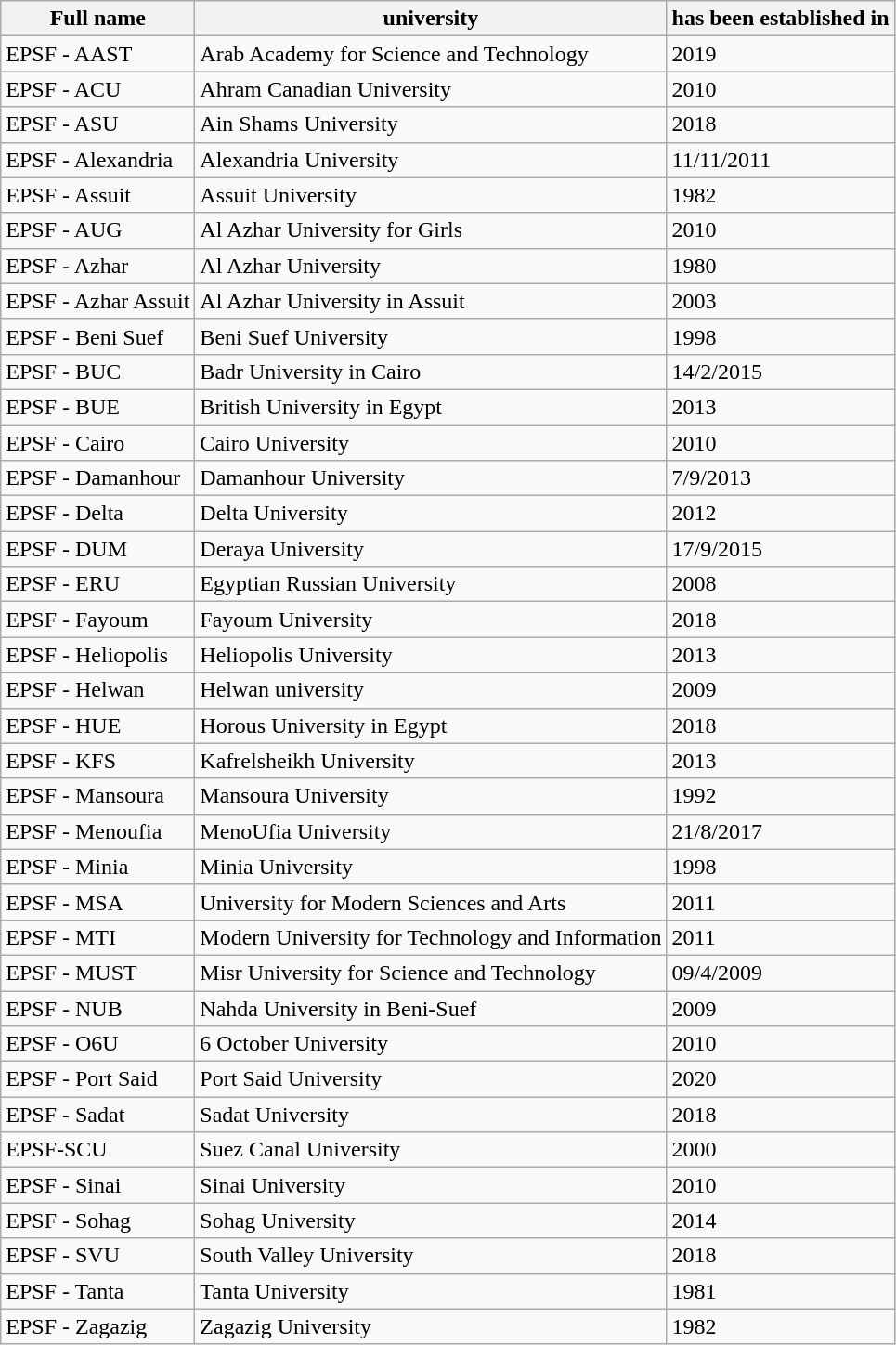<table class="wikitable">
<tr>
<th>Full name</th>
<th>university</th>
<th>has been established in</th>
</tr>
<tr>
<td>EPSF - AAST</td>
<td>Arab Academy for Science and Technology</td>
<td>2019</td>
</tr>
<tr>
<td>EPSF - ACU</td>
<td>Ahram Canadian University</td>
<td>2010</td>
</tr>
<tr>
<td>EPSF - ASU</td>
<td>Ain Shams University</td>
<td>2018</td>
</tr>
<tr>
<td>EPSF - Alexandria</td>
<td>Alexandria University</td>
<td>11/11/2011</td>
</tr>
<tr>
<td>EPSF - Assuit</td>
<td>Assuit University</td>
<td>1982</td>
</tr>
<tr>
<td>EPSF - AUG</td>
<td>Al Azhar University for Girls</td>
<td>2010</td>
</tr>
<tr>
<td>EPSF - Azhar</td>
<td>Al Azhar University</td>
<td>1980</td>
</tr>
<tr>
<td>EPSF - Azhar Assuit</td>
<td>Al Azhar University in Assuit</td>
<td>2003</td>
</tr>
<tr>
<td>EPSF - Beni Suef</td>
<td>Beni Suef University</td>
<td>1998</td>
</tr>
<tr>
<td>EPSF - BUC</td>
<td>Badr University in Cairo</td>
<td>14/2/2015</td>
</tr>
<tr>
<td>EPSF - BUE</td>
<td>British University in Egypt</td>
<td>2013</td>
</tr>
<tr>
<td>EPSF - Cairo</td>
<td>Cairo University</td>
<td>2010</td>
</tr>
<tr>
<td>EPSF - Damanhour</td>
<td>Damanhour University</td>
<td>7/9/2013</td>
</tr>
<tr>
<td>EPSF - Delta</td>
<td>Delta University</td>
<td>2012</td>
</tr>
<tr>
<td>EPSF - DUM</td>
<td>Deraya University</td>
<td>17/9/2015</td>
</tr>
<tr>
<td>EPSF - ERU</td>
<td>Egyptian Russian University</td>
<td>2008</td>
</tr>
<tr>
<td>EPSF - Fayoum</td>
<td>Fayoum University</td>
<td>2018</td>
</tr>
<tr>
<td>EPSF - Heliopolis</td>
<td>Heliopolis University</td>
<td>2013</td>
</tr>
<tr>
<td>EPSF - Helwan</td>
<td>Helwan university</td>
<td>2009</td>
</tr>
<tr>
<td>EPSF - HUE</td>
<td>Horous University in Egypt</td>
<td>2018</td>
</tr>
<tr>
<td>EPSF - KFS</td>
<td>Kafrelsheikh University</td>
<td>2013</td>
</tr>
<tr>
<td>EPSF - Mansoura</td>
<td>Mansoura University</td>
<td>1992</td>
</tr>
<tr>
<td>EPSF - Menoufia</td>
<td>MenoUfia University</td>
<td>21/8/2017</td>
</tr>
<tr>
<td>EPSF - Minia</td>
<td>Minia University</td>
<td>1998</td>
</tr>
<tr>
<td>EPSF - MSA</td>
<td>University for Modern Sciences and Arts</td>
<td>2011</td>
</tr>
<tr>
<td>EPSF - MTI</td>
<td>Modern University for Technology and Information</td>
<td>2011</td>
</tr>
<tr>
<td>EPSF - MUST</td>
<td>Misr University for Science and Technology</td>
<td>09/4/2009</td>
</tr>
<tr>
<td>EPSF - NUB</td>
<td>Nahda University in Beni-Suef</td>
<td>2009</td>
</tr>
<tr>
<td>EPSF - O6U</td>
<td>6 October University</td>
<td>2010</td>
</tr>
<tr>
<td>EPSF - Port Said</td>
<td>Port Said University</td>
<td>2020</td>
</tr>
<tr>
<td>EPSF - Sadat</td>
<td>Sadat University</td>
<td>2018</td>
</tr>
<tr>
<td>EPSF-SCU</td>
<td>Suez Canal University</td>
<td>2000</td>
</tr>
<tr>
<td>EPSF - Sinai</td>
<td>Sinai University</td>
<td>2010</td>
</tr>
<tr>
<td>EPSF - Sohag</td>
<td>Sohag University</td>
<td>2014</td>
</tr>
<tr>
<td>EPSF - SVU</td>
<td>South Valley University</td>
<td>2018</td>
</tr>
<tr>
<td>EPSF - Tanta</td>
<td>Tanta University</td>
<td>1981</td>
</tr>
<tr>
<td>EPSF - Zagazig</td>
<td>Zagazig University</td>
<td>1982</td>
</tr>
</table>
